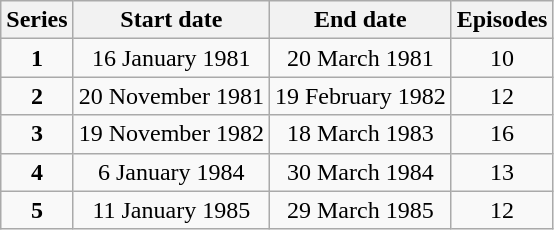<table class="wikitable" style="text-align:center;">
<tr>
<th>Series</th>
<th>Start date</th>
<th>End date</th>
<th>Episodes</th>
</tr>
<tr>
<td><strong>1</strong></td>
<td>16 January 1981</td>
<td>20 March 1981</td>
<td>10</td>
</tr>
<tr>
<td><strong>2</strong></td>
<td>20 November 1981</td>
<td>19 February 1982</td>
<td>12</td>
</tr>
<tr>
<td><strong>3</strong></td>
<td>19 November 1982</td>
<td>18 March 1983</td>
<td>16</td>
</tr>
<tr>
<td><strong>4</strong></td>
<td>6 January 1984</td>
<td>30 March 1984</td>
<td>13</td>
</tr>
<tr>
<td><strong>5</strong></td>
<td>11 January 1985</td>
<td>29 March 1985</td>
<td>12</td>
</tr>
</table>
